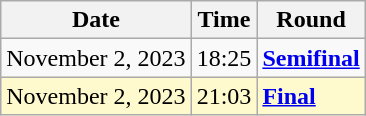<table class="wikitable">
<tr>
<th>Date</th>
<th>Time</th>
<th>Round</th>
</tr>
<tr>
<td>November 2, 2023</td>
<td>18:25</td>
<td><strong><a href='#'>Semifinal</a></strong></td>
</tr>
<tr style=background:lemonchiffon>
<td>November 2, 2023</td>
<td>21:03</td>
<td><strong><a href='#'>Final</a></strong></td>
</tr>
</table>
